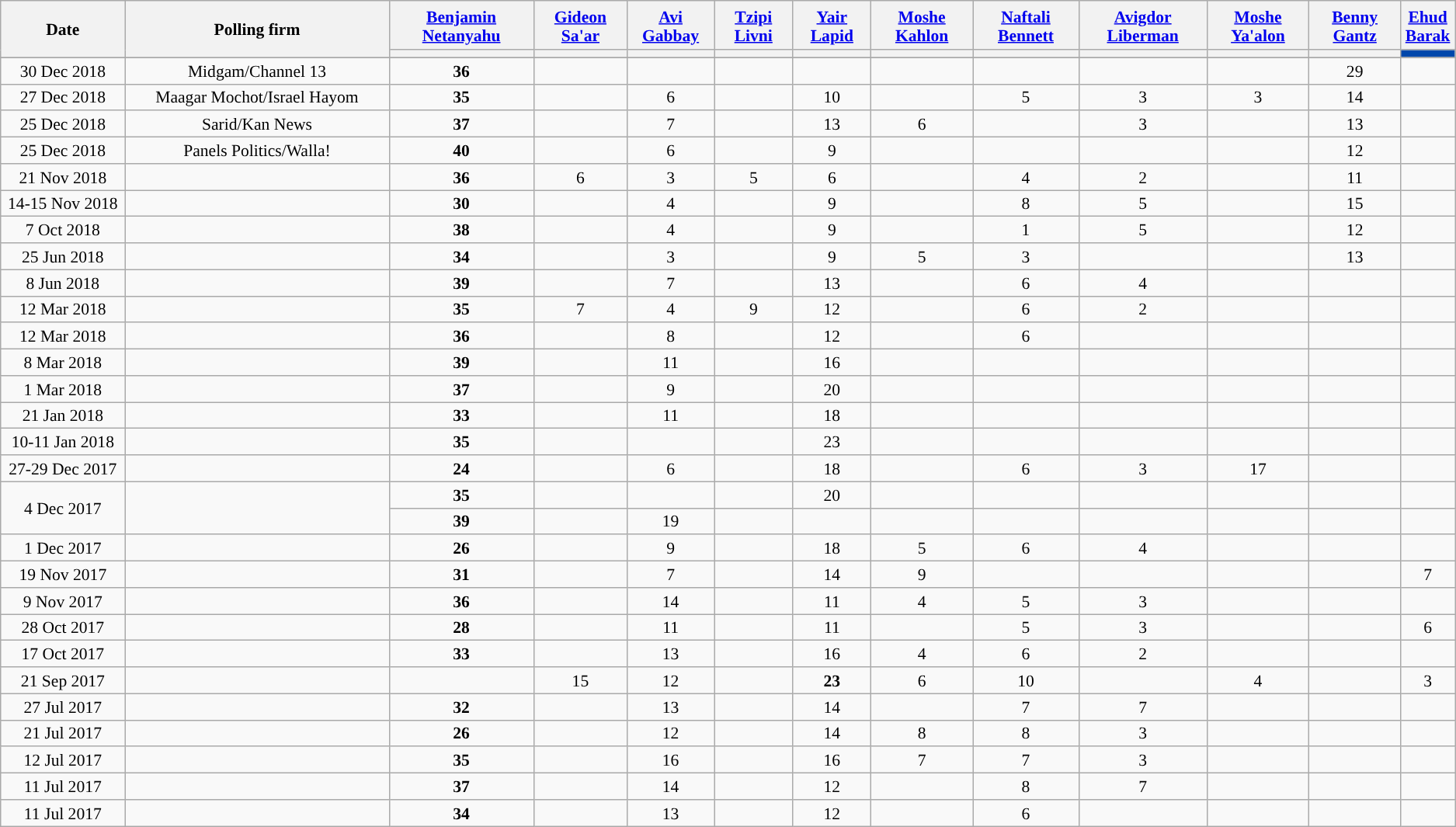<table class="wikitable sortable" style="text-align:center; font-size:90%; line-height:16px;">
<tr style="height:42px;">
<th style="width:100px;" rowspan="2">Date</th>
<th style="width:220px;" rowspan="2">Polling firm</th>
<th><a href='#'>Benjamin Netanyahu</a></th>
<th><a href='#'>Gideon Sa'ar</a></th>
<th><a href='#'>Avi Gabbay</a></th>
<th><a href='#'>Tzipi Livni</a></th>
<th><a href='#'>Yair Lapid</a></th>
<th><a href='#'>Moshe Kahlon</a></th>
<th><a href='#'>Naftali Bennett</a></th>
<th><a href='#'>Avigdor Liberman</a></th>
<th><a href='#'>Moshe Ya'alon</a></th>
<th><a href='#'>Benny Gantz</a></th>
<th><a href='#'>Ehud Barak</a></th>
</tr>
<tr>
<th style="color:inherit;background:"></th>
<th style="color:inherit;background:"></th>
<th style="color:inherit;background:"></th>
<th style="color:inherit;background:"></th>
<th style="color:inherit;background:"></th>
<th style="color:inherit;background:"></th>
<th style="color:inherit;background:"></th>
<th style="color:inherit;background:"></th>
<th style="color:inherit;background:"></th>
<th style="color:inherit;background:"></th>
<th style="background:#0047AB; width:40px;"></th>
</tr>
<tr Midgam/News Company>
</tr>
<tr>
<td data-sort-value="2018-12-30">30 Dec 2018</td>
<td>Midgam/Channel 13</td>
<td><strong>36</strong></td>
<td></td>
<td></td>
<td></td>
<td></td>
<td></td>
<td></td>
<td></td>
<td></td>
<td>29</td>
<td></td>
</tr>
<tr>
<td data-sort-value="2018-12-27">27 Dec 2018</td>
<td>Maagar Mochot/Israel Hayom</td>
<td><strong>35</strong></td>
<td></td>
<td>6</td>
<td></td>
<td>10</td>
<td></td>
<td>5</td>
<td>3</td>
<td>3</td>
<td>14</td>
<td></td>
</tr>
<tr>
<td data-sort-value="2018-12-25">25 Dec 2018</td>
<td>Sarid/Kan News</td>
<td><strong>37</strong></td>
<td></td>
<td>7</td>
<td></td>
<td>13</td>
<td>6</td>
<td></td>
<td>3</td>
<td></td>
<td>13</td>
<td></td>
</tr>
<tr>
<td data-sort-value="2018-12-25">25 Dec 2018</td>
<td>Panels Politics/Walla!</td>
<td><strong>40</strong></td>
<td></td>
<td>6</td>
<td></td>
<td>9</td>
<td></td>
<td></td>
<td></td>
<td></td>
<td>12</td>
<td></td>
</tr>
<tr>
<td data-sort-value="2018-11-21">21 Nov 2018</td>
<td></td>
<td><strong>36</strong></td>
<td>6</td>
<td>3</td>
<td>5</td>
<td>6</td>
<td></td>
<td>4</td>
<td>2</td>
<td></td>
<td>11</td>
<td></td>
</tr>
<tr>
<td data-sort-value="2018-11-15">14-15 Nov 2018</td>
<td></td>
<td><strong>30</strong></td>
<td></td>
<td>4</td>
<td></td>
<td>9</td>
<td></td>
<td>8</td>
<td>5</td>
<td></td>
<td>15</td>
<td></td>
</tr>
<tr>
<td data-sort-value="2018-10-07">7 Oct 2018</td>
<td></td>
<td><strong>38</strong></td>
<td></td>
<td>4</td>
<td></td>
<td>9</td>
<td></td>
<td>1</td>
<td>5</td>
<td></td>
<td>12</td>
<td></td>
</tr>
<tr>
<td data-sort-value="2018-06-25">25 Jun 2018</td>
<td></td>
<td><strong>34</strong></td>
<td></td>
<td>3</td>
<td></td>
<td>9</td>
<td>5</td>
<td>3</td>
<td></td>
<td></td>
<td>13</td>
<td></td>
</tr>
<tr>
<td data-sort-value="2018-06-08">8 Jun 2018</td>
<td></td>
<td><strong>39</strong></td>
<td></td>
<td>7</td>
<td></td>
<td>13</td>
<td></td>
<td>6</td>
<td>4</td>
<td></td>
<td></td>
<td></td>
</tr>
<tr>
<td data-sort-value="2018-03-12">12 Mar 2018</td>
<td></td>
<td><strong>35</strong></td>
<td>7</td>
<td>4</td>
<td>9</td>
<td>12</td>
<td></td>
<td>6</td>
<td>2</td>
<td></td>
<td></td>
<td></td>
</tr>
<tr>
<td data-sort-value="2018-03-12">12 Mar 2018</td>
<td></td>
<td><strong>36</strong></td>
<td></td>
<td>8</td>
<td></td>
<td>12</td>
<td></td>
<td>6</td>
<td></td>
<td></td>
<td></td>
<td></td>
</tr>
<tr>
<td data-sort-value="2018-03-08">8 Mar 2018</td>
<td></td>
<td><strong>39</strong></td>
<td></td>
<td>11</td>
<td></td>
<td>16</td>
<td></td>
<td></td>
<td></td>
<td></td>
<td></td>
<td></td>
</tr>
<tr>
<td data-sort-value="2018-03-01">1 Mar 2018</td>
<td></td>
<td><strong>37</strong></td>
<td></td>
<td>9</td>
<td></td>
<td>20</td>
<td></td>
<td></td>
<td></td>
<td></td>
<td></td>
<td></td>
</tr>
<tr>
<td data-sort-value="2018-01-21">21 Jan 2018</td>
<td></td>
<td><strong>33</strong></td>
<td></td>
<td>11</td>
<td></td>
<td>18</td>
<td></td>
<td></td>
<td></td>
<td></td>
<td></td>
<td></td>
</tr>
<tr>
<td data-sort-value="2018-01-13">10-11 Jan 2018</td>
<td></td>
<td><strong>35</strong></td>
<td></td>
<td></td>
<td></td>
<td>23</td>
<td></td>
<td></td>
<td></td>
<td></td>
<td></td>
<td></td>
</tr>
<tr>
<td data-sort-value="2017-12-29">27-29 Dec 2017</td>
<td></td>
<td><strong>24</strong></td>
<td></td>
<td>6</td>
<td></td>
<td>18</td>
<td></td>
<td>6</td>
<td>3</td>
<td>17</td>
<td></td>
<td></td>
</tr>
<tr>
<td data-sort-value="2017-12-4" rowspan="2">4 Dec 2017</td>
<td rowspan="2"></td>
<td><strong>35</strong></td>
<td></td>
<td></td>
<td></td>
<td>20</td>
<td></td>
<td></td>
<td></td>
<td></td>
<td></td>
<td></td>
</tr>
<tr>
<td><strong>39</strong></td>
<td></td>
<td>19</td>
<td></td>
<td></td>
<td></td>
<td></td>
<td></td>
<td></td>
<td></td>
<td></td>
</tr>
<tr>
<td data-sort-value="2017-12-1">1 Dec 2017</td>
<td></td>
<td><strong>26</strong></td>
<td></td>
<td>9</td>
<td></td>
<td>18</td>
<td>5</td>
<td>6</td>
<td>4</td>
<td></td>
<td></td>
<td></td>
</tr>
<tr>
<td data-sort-value="2017-11-19">19 Nov 2017</td>
<td></td>
<td><strong>31</strong></td>
<td></td>
<td>7</td>
<td></td>
<td>14</td>
<td>9</td>
<td></td>
<td></td>
<td></td>
<td></td>
<td>7</td>
</tr>
<tr>
<td data-sort-value="2017-11-9">9 Nov 2017</td>
<td></td>
<td><strong>36</strong></td>
<td></td>
<td>14</td>
<td></td>
<td>11</td>
<td>4</td>
<td>5</td>
<td>3</td>
<td></td>
<td></td>
<td></td>
</tr>
<tr>
<td data-sort-value="2017-10-28">28 Oct 2017</td>
<td> </td>
<td><strong>28</strong></td>
<td></td>
<td>11</td>
<td></td>
<td>11</td>
<td></td>
<td>5</td>
<td>3</td>
<td></td>
<td></td>
<td>6</td>
</tr>
<tr>
<td data-sort-value="2017-10-17">17 Oct 2017</td>
<td></td>
<td><strong>33</strong></td>
<td></td>
<td>13</td>
<td></td>
<td>16</td>
<td>4</td>
<td>6</td>
<td>2</td>
<td></td>
<td></td>
<td></td>
</tr>
<tr>
<td data-sort-value="2017-09-21">21 Sep 2017</td>
<td></td>
<td></td>
<td>15</td>
<td>12</td>
<td></td>
<td><strong>23</strong></td>
<td>6</td>
<td>10</td>
<td></td>
<td>4</td>
<td></td>
<td>3</td>
</tr>
<tr>
<td data-sort-value="2017-07-27">27 Jul 2017</td>
<td> </td>
<td><strong>32</strong></td>
<td></td>
<td>13</td>
<td></td>
<td>14</td>
<td></td>
<td>7</td>
<td>7</td>
<td></td>
<td></td>
<td></td>
</tr>
<tr>
<td data-sort-value="2017-07-21">21 Jul 2017</td>
<td></td>
<td><strong>26</strong></td>
<td></td>
<td>12</td>
<td></td>
<td>14</td>
<td>8</td>
<td>8</td>
<td>3</td>
<td></td>
<td></td>
<td></td>
</tr>
<tr>
<td data-sort-value="2017-07-12">12 Jul 2017</td>
<td></td>
<td><strong>35</strong></td>
<td></td>
<td>16</td>
<td></td>
<td>16</td>
<td>7</td>
<td>7</td>
<td>3</td>
<td></td>
<td></td>
<td></td>
</tr>
<tr>
<td data-sort-value="2017-07-11">11 Jul 2017</td>
<td></td>
<td><strong>37</strong></td>
<td></td>
<td>14</td>
<td></td>
<td>12</td>
<td></td>
<td>8</td>
<td>7</td>
<td></td>
<td></td>
<td></td>
</tr>
<tr>
<td data-sort-value="2017-07-11">11 Jul 2017</td>
<td></td>
<td><strong>34</strong></td>
<td></td>
<td>13</td>
<td></td>
<td>12</td>
<td></td>
<td>6</td>
<td></td>
<td></td>
<td></td>
<td></td>
</tr>
</table>
